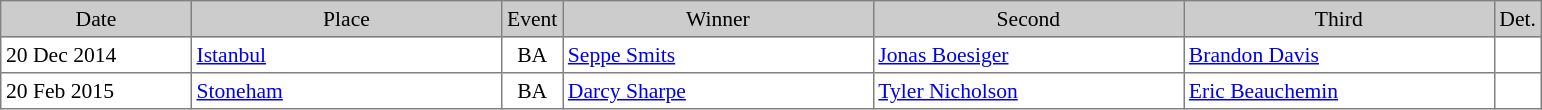<table cellpadding="3" cellspacing="0" border="1" style="background:#ffffff; font-size:90%; border:grey solid 1px; border-collapse:collapse;">
<tr style="background:#ccc; text-align:center;">
<td style="width:120px;">Date</td>
<td style="width:200px;">Place</td>
<td style="width:15px;">Event</td>
<td style="width:200px;">Winner</td>
<td style="width:200px;">Second</td>
<td style="width:200px;">Third</td>
<td style="width:15px;">Det.</td>
</tr>
<tr>
<td>20 Dec 2014</td>
<td> <a href='#'>Istanbul</a></td>
<td align=center>BA</td>
<td> <a href='#'>Seppe Smits</a></td>
<td> <a href='#'>Jonas Boesiger</a></td>
<td> <a href='#'>Brandon Davis</a></td>
<td></td>
</tr>
<tr>
<td>20 Feb 2015</td>
<td> <a href='#'>Stoneham</a></td>
<td align=center>BA</td>
<td> <a href='#'>Darcy Sharpe</a></td>
<td> <a href='#'>Tyler Nicholson</a></td>
<td> <a href='#'>Eric Beauchemin</a></td>
<td></td>
</tr>
</table>
